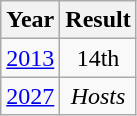<table class="wikitable" style="text-align:center">
<tr>
<th>Year</th>
<th>Result</th>
</tr>
<tr>
<td><a href='#'>2013</a></td>
<td>14th</td>
</tr>
<tr>
<td><a href='#'>2027</a></td>
<td><em>Hosts</em></td>
</tr>
</table>
